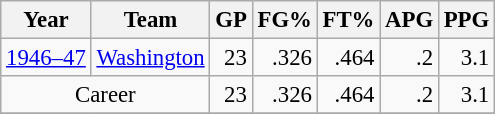<table class="wikitable sortable" style="font-size:95%; text-align:right;">
<tr>
<th>Year</th>
<th>Team</th>
<th>GP</th>
<th>FG%</th>
<th>FT%</th>
<th>APG</th>
<th>PPG</th>
</tr>
<tr>
<td style="text-align:left;"><a href='#'>1946–47</a></td>
<td style="text-align:left;"><a href='#'>Washington</a></td>
<td>23</td>
<td>.326</td>
<td>.464</td>
<td>.2</td>
<td>3.1</td>
</tr>
<tr>
<td style="text-align:center;" colspan="2">Career</td>
<td>23</td>
<td>.326</td>
<td>.464</td>
<td>.2</td>
<td>3.1</td>
</tr>
<tr>
</tr>
</table>
